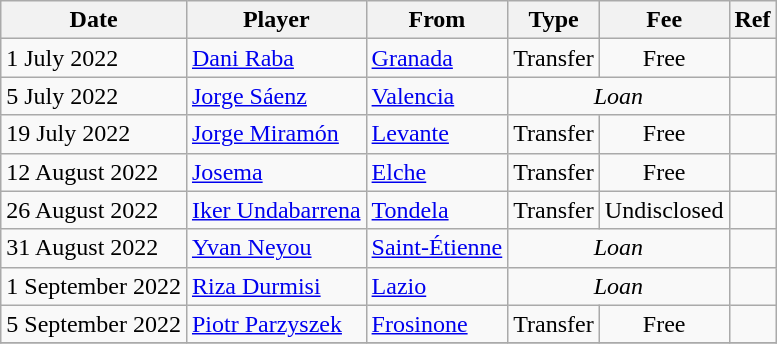<table class="wikitable">
<tr>
<th>Date</th>
<th>Player</th>
<th>From</th>
<th>Type</th>
<th>Fee</th>
<th>Ref</th>
</tr>
<tr>
<td>1 July 2022</td>
<td> <a href='#'>Dani Raba</a></td>
<td><a href='#'>Granada</a></td>
<td align=center>Transfer</td>
<td align=center>Free</td>
<td align=center></td>
</tr>
<tr>
<td>5 July 2022</td>
<td> <a href='#'>Jorge Sáenz</a></td>
<td><a href='#'>Valencia</a></td>
<td colspan=2 align=center><em>Loan</em></td>
<td align=center></td>
</tr>
<tr>
<td>19 July 2022</td>
<td> <a href='#'>Jorge Miramón</a></td>
<td><a href='#'>Levante</a></td>
<td align=center>Transfer</td>
<td align=center>Free</td>
<td align=center></td>
</tr>
<tr>
<td>12 August 2022</td>
<td> <a href='#'>Josema</a></td>
<td><a href='#'>Elche</a></td>
<td align=center>Transfer</td>
<td align=center>Free</td>
<td align=center></td>
</tr>
<tr>
<td>26 August 2022</td>
<td> <a href='#'>Iker Undabarrena</a></td>
<td> <a href='#'>Tondela</a></td>
<td align=center>Transfer</td>
<td align=center>Undisclosed</td>
<td align=center></td>
</tr>
<tr>
<td>31 August 2022</td>
<td> <a href='#'>Yvan Neyou</a></td>
<td> <a href='#'>Saint-Étienne</a></td>
<td colspan="2" align=center><em>Loan</em></td>
<td align=center></td>
</tr>
<tr>
<td>1 September 2022</td>
<td> <a href='#'>Riza Durmisi</a></td>
<td> <a href='#'>Lazio</a></td>
<td colspan="2" align=center><em>Loan</em></td>
<td align=center></td>
</tr>
<tr>
<td>5 September 2022</td>
<td> <a href='#'>Piotr Parzyszek</a></td>
<td> <a href='#'>Frosinone</a></td>
<td align=center>Transfer</td>
<td align=center>Free</td>
<td align=center></td>
</tr>
<tr>
</tr>
</table>
